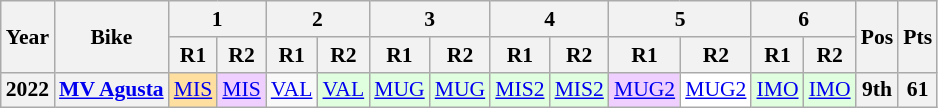<table class="wikitable" style="text-align:center; font-size:90%">
<tr>
<th valign="middle" rowspan=2>Year</th>
<th valign="middle" rowspan=2>Bike</th>
<th colspan=2>1</th>
<th colspan=2>2</th>
<th colspan=2>3</th>
<th colspan=2>4</th>
<th colspan=2>5</th>
<th colspan=2>6</th>
<th rowspan=2>Pos</th>
<th rowspan=2>Pts</th>
</tr>
<tr>
<th>R1</th>
<th>R2</th>
<th>R1</th>
<th>R2</th>
<th>R1</th>
<th>R2</th>
<th>R1</th>
<th>R2</th>
<th>R1</th>
<th>R2</th>
<th>R1</th>
<th>R2</th>
</tr>
<tr>
<th>2022</th>
<th><a href='#'>MV Agusta</a></th>
<td style="background:#ffdf9f;"><a href='#'>MIS</a><br></td>
<td style="background:#efcfff;"><a href='#'>MIS</a><br></td>
<td style="background:#DFFFFDF;"><a href='#'>VAL</a><br></td>
<td style="background:#DFFFDF;"><a href='#'>VAL</a><br></td>
<td style="background:#DFFFDF;"><a href='#'>MUG</a><br></td>
<td style="background:#DFFFDF;"><a href='#'>MUG</a><br></td>
<td style="background:#dfffdf;"><a href='#'>MIS2</a><br></td>
<td style="background:#dfffdf;"><a href='#'>MIS2</a><br></td>
<td style="background:#EFCFFF;"><a href='#'>MUG2</a><br></td>
<td style="background:#FFFFFF;"><a href='#'>MUG2</a><br></td>
<td style="background:#DFFFDF;"><a href='#'>IMO</a><br></td>
<td style="background:#DFFFDF;"><a href='#'>IMO</a><br></td>
<th style="background:#;">9th</th>
<th style="background:#;">61</th>
</tr>
</table>
